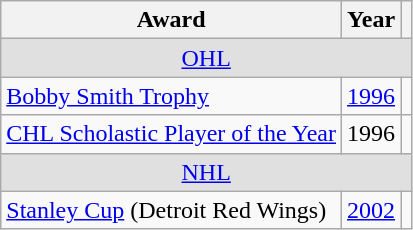<table class="wikitable">
<tr>
<th>Award</th>
<th>Year</th>
<th></th>
</tr>
<tr ALIGN="center" bgcolor="#e0e0e0">
<td colspan="3"><a href='#'>OHL</a></td>
</tr>
<tr>
<td><a href='#'>Bobby Smith Trophy</a></td>
<td><a href='#'>1996</a></td>
<td></td>
</tr>
<tr>
<td><a href='#'>CHL Scholastic Player of the Year</a></td>
<td>1996</td>
<td></td>
</tr>
<tr ALIGN="center" bgcolor="#e0e0e0">
<td colspan="3"><a href='#'>NHL</a></td>
</tr>
<tr>
<td><a href='#'>Stanley Cup</a> (Detroit Red Wings)</td>
<td><a href='#'>2002</a></td>
<td></td>
</tr>
</table>
